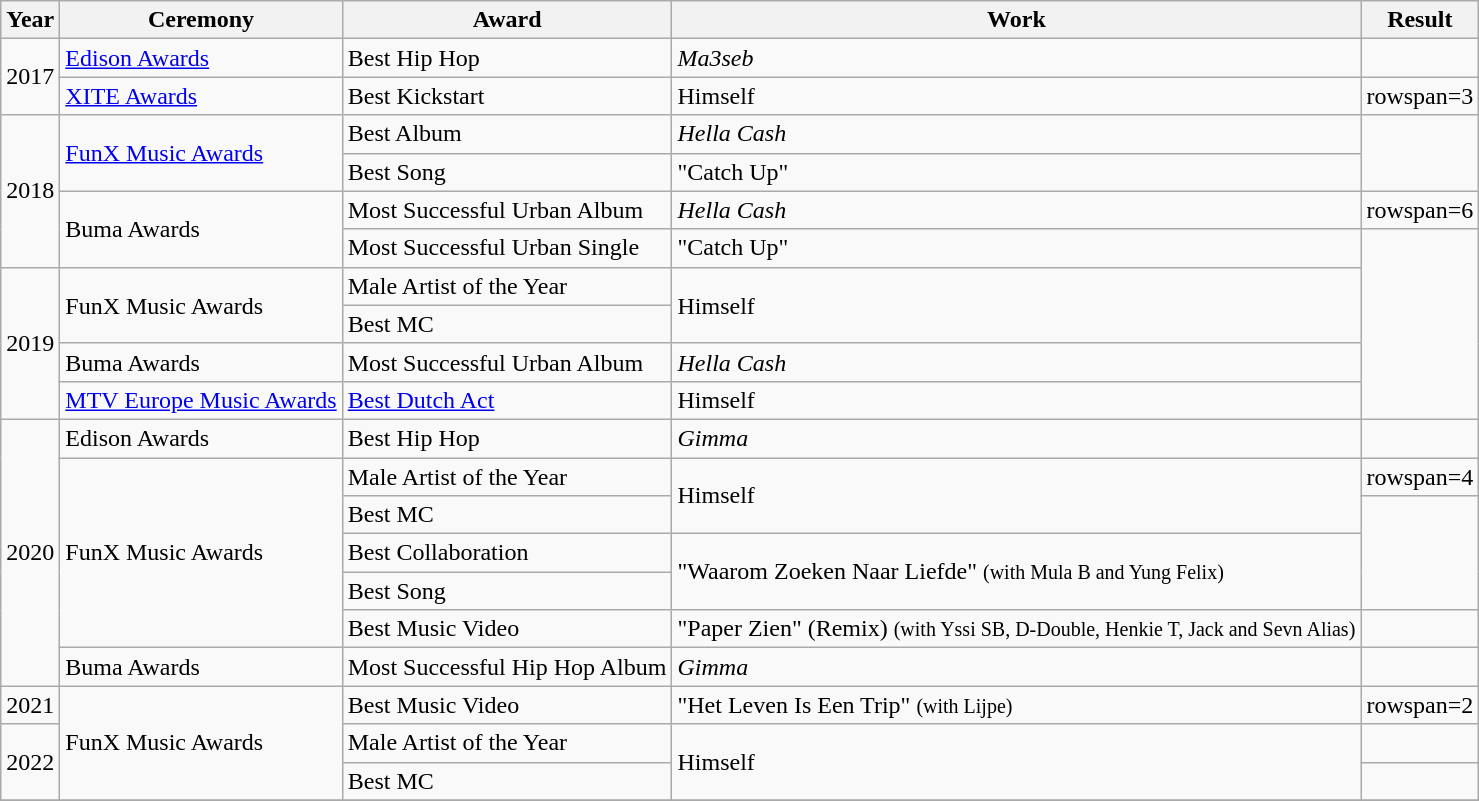<table class="wikitable sortable">
<tr>
<th>Year</th>
<th>Ceremony</th>
<th>Award</th>
<th>Work</th>
<th>Result</th>
</tr>
<tr>
<td rowspan=2>2017</td>
<td><a href='#'>Edison Awards</a></td>
<td>Best Hip Hop</td>
<td><em>Ma3seb</em></td>
<td></td>
</tr>
<tr>
<td><a href='#'>XITE Awards</a></td>
<td>Best Kickstart</td>
<td>Himself</td>
<td>rowspan=3 </td>
</tr>
<tr>
<td rowspan=4>2018</td>
<td rowspan=2><a href='#'>FunX Music Awards</a></td>
<td>Best Album</td>
<td><em>Hella Cash</em></td>
</tr>
<tr>
<td>Best Song</td>
<td>"Catch Up"</td>
</tr>
<tr>
<td rowspan=2>Buma Awards</td>
<td>Most Successful Urban Album</td>
<td><em>Hella Cash</em></td>
<td>rowspan=6 </td>
</tr>
<tr>
<td>Most Successful Urban Single</td>
<td>"Catch Up"</td>
</tr>
<tr>
<td rowspan=4>2019</td>
<td rowspan=2>FunX Music Awards</td>
<td>Male Artist of the Year</td>
<td rowspan=2>Himself</td>
</tr>
<tr>
<td>Best MC</td>
</tr>
<tr>
<td>Buma Awards</td>
<td>Most Successful Urban Album</td>
<td><em>Hella Cash</em></td>
</tr>
<tr>
<td><a href='#'>MTV Europe Music Awards</a></td>
<td><a href='#'>Best Dutch Act</a></td>
<td>Himself</td>
</tr>
<tr>
<td rowspan=7>2020</td>
<td>Edison Awards</td>
<td>Best Hip Hop</td>
<td><em>Gimma</em></td>
<td></td>
</tr>
<tr>
<td rowspan=5>FunX Music Awards</td>
<td>Male Artist of the Year</td>
<td rowspan=2>Himself</td>
<td>rowspan=4 </td>
</tr>
<tr>
<td>Best MC</td>
</tr>
<tr>
<td>Best Collaboration</td>
<td rowspan=2>"Waarom Zoeken Naar Liefde" <small>(with Mula B and Yung Felix)</small></td>
</tr>
<tr>
<td>Best Song</td>
</tr>
<tr>
<td>Best Music Video</td>
<td>"Paper Zien" (Remix) <small>(with Yssi SB, D-Double, Henkie T, Jack and Sevn Alias)</small></td>
<td></td>
</tr>
<tr>
<td>Buma Awards</td>
<td>Most Successful Hip Hop Album</td>
<td><em>Gimma</em></td>
<td></td>
</tr>
<tr>
<td>2021</td>
<td rowspan=3>FunX Music Awards</td>
<td>Best Music Video</td>
<td>"Het Leven Is Een Trip" <small>(with Lijpe)</small></td>
<td>rowspan=2 </td>
</tr>
<tr>
<td rowspan=2>2022</td>
<td>Male Artist of the Year</td>
<td rowspan=2>Himself</td>
</tr>
<tr>
<td>Best MC</td>
<td></td>
</tr>
<tr>
</tr>
</table>
